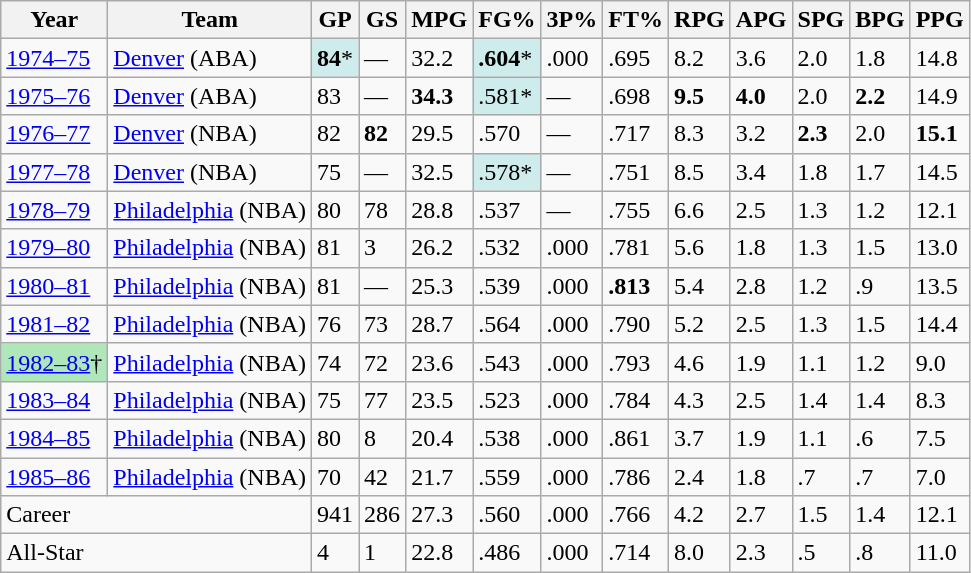<table class="wikitable sortable">
<tr>
<th>Year</th>
<th>Team</th>
<th><abbr>GP</abbr></th>
<th><abbr>GS</abbr></th>
<th><abbr>MPG</abbr></th>
<th><abbr>FG%</abbr></th>
<th><abbr>3P%</abbr></th>
<th><abbr>FT%</abbr></th>
<th><abbr>RPG</abbr></th>
<th><abbr>APG</abbr></th>
<th><abbr>SPG</abbr></th>
<th><abbr>BPG</abbr></th>
<th><abbr>PPG</abbr></th>
</tr>
<tr>
<td><a href='#'>1974–75</a></td>
<td><a href='#'>Denver</a> (ABA)</td>
<td style="background:#cfecec;"><strong>84</strong>*</td>
<td>—</td>
<td>32.2</td>
<td style="background:#cfecec;"><strong>.604</strong>*</td>
<td>.000</td>
<td>.695</td>
<td>8.2</td>
<td>3.6</td>
<td>2.0</td>
<td>1.8</td>
<td>14.8</td>
</tr>
<tr>
<td><a href='#'>1975–76</a></td>
<td><a href='#'>Denver</a> (ABA)</td>
<td>83</td>
<td>—</td>
<td><strong>34.3</strong></td>
<td style="background:#cfecec;">.581*</td>
<td>—</td>
<td>.698</td>
<td><strong>9.5</strong></td>
<td><strong>4.0</strong></td>
<td>2.0</td>
<td><strong>2.2</strong></td>
<td>14.9</td>
</tr>
<tr>
<td><a href='#'>1976–77</a></td>
<td><a href='#'>Denver</a> (NBA)</td>
<td>82</td>
<td><strong>82</strong></td>
<td>29.5</td>
<td>.570</td>
<td>—</td>
<td>.717</td>
<td>8.3</td>
<td>3.2</td>
<td><strong>2.3</strong></td>
<td>2.0</td>
<td><strong>15.1</strong></td>
</tr>
<tr>
<td><a href='#'>1977–78</a></td>
<td><a href='#'>Denver</a> (NBA)</td>
<td>75</td>
<td>—</td>
<td>32.5</td>
<td style="background:#cfecec;">.578*</td>
<td>—</td>
<td>.751</td>
<td>8.5</td>
<td>3.4</td>
<td>1.8</td>
<td>1.7</td>
<td>14.5</td>
</tr>
<tr>
<td><a href='#'>1978–79</a></td>
<td><a href='#'>Philadelphia</a> (NBA)</td>
<td>80</td>
<td>78</td>
<td>28.8</td>
<td>.537</td>
<td>—</td>
<td>.755</td>
<td>6.6</td>
<td>2.5</td>
<td>1.3</td>
<td>1.2</td>
<td>12.1</td>
</tr>
<tr>
<td><a href='#'>1979–80</a></td>
<td><a href='#'>Philadelphia</a> (NBA)</td>
<td>81</td>
<td>3</td>
<td>26.2</td>
<td>.532</td>
<td>.000</td>
<td>.781</td>
<td>5.6</td>
<td>1.8</td>
<td>1.3</td>
<td>1.5</td>
<td>13.0</td>
</tr>
<tr>
<td><a href='#'>1980–81</a></td>
<td><a href='#'>Philadelphia</a> (NBA)</td>
<td>81</td>
<td>—</td>
<td>25.3</td>
<td>.539</td>
<td>.000</td>
<td><strong>.813</strong></td>
<td>5.4</td>
<td>2.8</td>
<td>1.2</td>
<td>.9</td>
<td>13.5</td>
</tr>
<tr>
<td><a href='#'>1981–82</a></td>
<td><a href='#'>Philadelphia</a> (NBA)</td>
<td>76</td>
<td>73</td>
<td>28.7</td>
<td>.564</td>
<td>.000</td>
<td>.790</td>
<td>5.2</td>
<td>2.5</td>
<td>1.3</td>
<td>1.5</td>
<td>14.4</td>
</tr>
<tr>
<td style="text-align:left;background:#afe6ba;"><a href='#'>1982–83</a>†</td>
<td><a href='#'>Philadelphia</a> (NBA)</td>
<td>74</td>
<td>72</td>
<td>23.6</td>
<td>.543</td>
<td>.000</td>
<td>.793</td>
<td>4.6</td>
<td>1.9</td>
<td>1.1</td>
<td>1.2</td>
<td>9.0</td>
</tr>
<tr>
<td><a href='#'>1983–84</a></td>
<td><a href='#'>Philadelphia</a> (NBA)</td>
<td>75</td>
<td>77</td>
<td>23.5</td>
<td>.523</td>
<td>.000</td>
<td>.784</td>
<td>4.3</td>
<td>2.5</td>
<td>1.4</td>
<td>1.4</td>
<td>8.3</td>
</tr>
<tr>
<td><a href='#'>1984–85</a></td>
<td><a href='#'>Philadelphia</a> (NBA)</td>
<td>80</td>
<td>8</td>
<td>20.4</td>
<td>.538</td>
<td>.000</td>
<td>.861</td>
<td>3.7</td>
<td>1.9</td>
<td>1.1</td>
<td>.6</td>
<td>7.5</td>
</tr>
<tr>
<td><a href='#'>1985–86</a></td>
<td><a href='#'>Philadelphia</a> (NBA)</td>
<td>70</td>
<td>42</td>
<td>21.7</td>
<td>.559</td>
<td>.000</td>
<td>.786</td>
<td>2.4</td>
<td>1.8</td>
<td>.7</td>
<td>.7</td>
<td>7.0</td>
</tr>
<tr>
<td colspan="2">Career</td>
<td>941</td>
<td>286</td>
<td>27.3</td>
<td>.560</td>
<td>.000</td>
<td>.766</td>
<td>4.2</td>
<td>2.7</td>
<td>1.5</td>
<td>1.4</td>
<td>12.1</td>
</tr>
<tr>
<td colspan="2">All-Star</td>
<td>4</td>
<td>1</td>
<td>22.8</td>
<td>.486</td>
<td>.000</td>
<td>.714</td>
<td>8.0</td>
<td>2.3</td>
<td>.5</td>
<td>.8</td>
<td>11.0</td>
</tr>
</table>
